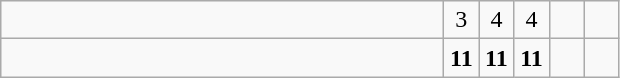<table class="wikitable">
<tr>
<td style="width:18em"></td>
<td align=center style="width:1em">3</td>
<td align=center style="width:1em">4</td>
<td align=center style="width:1em">4</td>
<td align=center style="width:1em"></td>
<td align=center style="width:1em"></td>
</tr>
<tr>
<td style="width:18em"><strong></strong></td>
<td align=center style="width:1em"><strong>11</strong></td>
<td align=center style="width:1em"><strong>11</strong></td>
<td align=center style="width:1em"><strong>11</strong></td>
<td align=center style="width:1em"></td>
<td align=center style="width:1em"></td>
</tr>
</table>
